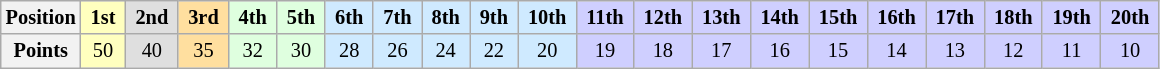<table class="wikitable" style="font-size:85%; text-align:center">
<tr>
<th>Position</th>
<td style="background:#FFFFBF;"> <strong>1st</strong> </td>
<td style="background:#DFDFDF;"> <strong>2nd</strong> </td>
<td style="background:#FFDF9F;"> <strong>3rd</strong> </td>
<td style="background:#DFFFDF;"> <strong>4th</strong> </td>
<td style="background:#DFFFDF;"> <strong>5th</strong> </td>
<td style="background:#CFEAFF;"> <strong>6th</strong> </td>
<td style="background:#CFEAFF;"> <strong>7th</strong> </td>
<td style="background:#CFEAFF;"> <strong>8th</strong> </td>
<td style="background:#CFEAFF;"> <strong>9th</strong> </td>
<td style="background:#CFEAFF;"> <strong>10th</strong> </td>
<td style="background:#CFCFFF;"> <strong>11th</strong> </td>
<td style="background:#CFCFFF;"> <strong>12th</strong> </td>
<td style="background:#CFCFFF;"> <strong>13th</strong> </td>
<td style="background:#CFCFFF;"> <strong>14th</strong> </td>
<td style="background:#CFCFFF;"> <strong>15th</strong> </td>
<td style="background:#CFCFFF;"> <strong>16th</strong> </td>
<td style="background:#CFCFFF;"> <strong>17th</strong> </td>
<td style="background:#CFCFFF;"> <strong>18th</strong> </td>
<td style="background:#CFCFFF;"> <strong>19th</strong> </td>
<td style="background:#CFCFFF;"> <strong>20th</strong> </td>
</tr>
<tr>
<th>Points</th>
<td style="background:#FFFFBF;">50</td>
<td style="background:#DFDFDF;">40</td>
<td style="background:#FFDF9F;">35</td>
<td style="background:#DFFFDF;">32</td>
<td style="background:#DFFFDF;">30</td>
<td style="background:#CFEAFF;">28</td>
<td style="background:#CFEAFF;">26</td>
<td style="background:#CFEAFF;">24</td>
<td style="background:#CFEAFF;">22</td>
<td style="background:#CFEAFF;">20</td>
<td style="background:#CFCFFF;">19</td>
<td style="background:#CFCFFF;">18</td>
<td style="background:#CFCFFF;">17</td>
<td style="background:#CFCFFF;">16</td>
<td style="background:#CFCFFF;">15</td>
<td style="background:#CFCFFF;">14</td>
<td style="background:#CFCFFF;">13</td>
<td style="background:#CFCFFF;">12</td>
<td style="background:#CFCFFF;">11</td>
<td style="background:#CFCFFF;">10</td>
</tr>
</table>
